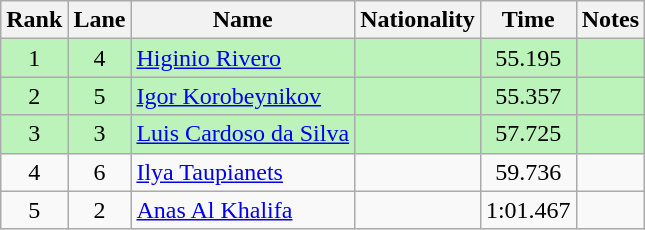<table class="wikitable" style="text-align:center;">
<tr>
<th>Rank</th>
<th>Lane</th>
<th>Name</th>
<th>Nationality</th>
<th>Time</th>
<th>Notes</th>
</tr>
<tr bgcolor=bbf3bb>
<td>1</td>
<td>4</td>
<td align=left><a href='#'>Higinio Rivero</a></td>
<td align=left></td>
<td>55.195</td>
<td></td>
</tr>
<tr bgcolor=bbf3bb>
<td>2</td>
<td>5</td>
<td align=left><a href='#'>Igor Korobeynikov</a></td>
<td align=left></td>
<td>55.357</td>
<td></td>
</tr>
<tr bgcolor=bbf3bb>
<td>3</td>
<td>3</td>
<td align=left><a href='#'>Luis Cardoso da Silva</a></td>
<td align=left></td>
<td>57.725</td>
<td></td>
</tr>
<tr>
<td>4</td>
<td>6</td>
<td align=left><a href='#'>Ilya Taupianets</a></td>
<td align=left></td>
<td>59.736</td>
<td></td>
</tr>
<tr>
<td>5</td>
<td>2</td>
<td align=left><a href='#'>Anas Al Khalifa</a></td>
<td align=left></td>
<td>1:01.467</td>
<td></td>
</tr>
</table>
